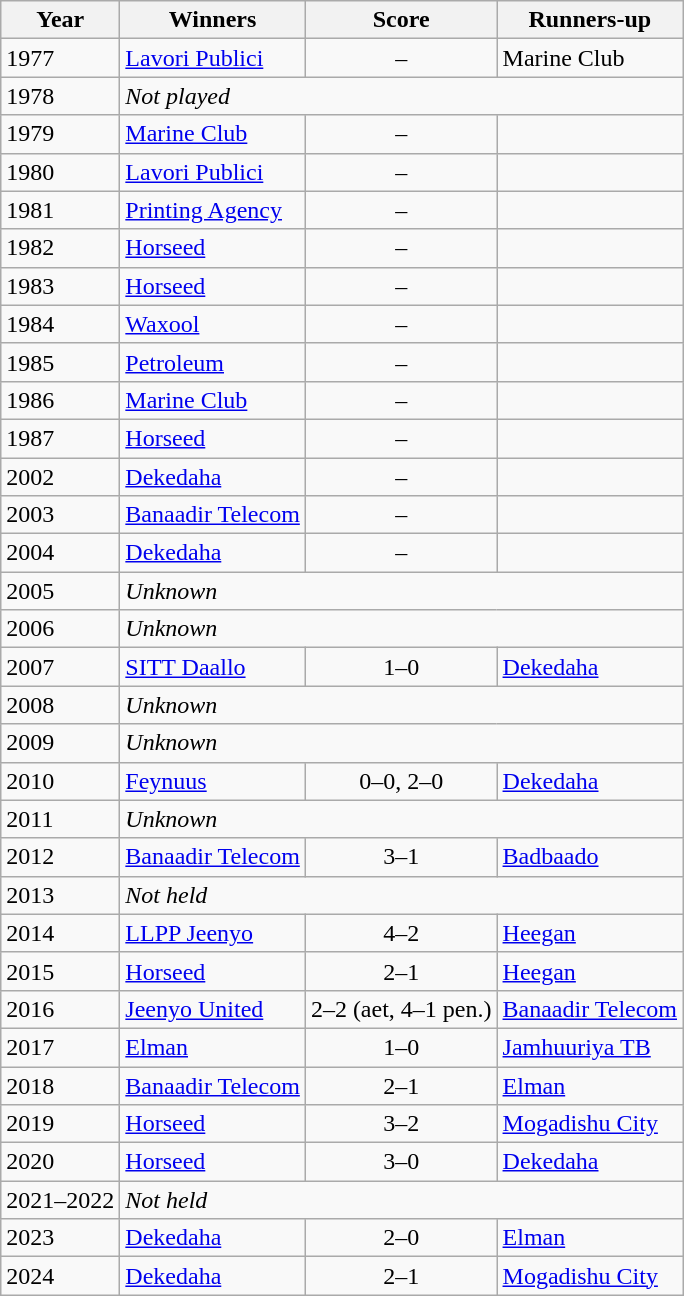<table class="wikitable">
<tr>
<th>Year</th>
<th>Winners</th>
<th>Score</th>
<th>Runners-up</th>
</tr>
<tr>
<td>1977</td>
<td><a href='#'>Lavori Publici</a></td>
<td align=center>–</td>
<td>Marine Club</td>
</tr>
<tr>
<td>1978</td>
<td colspan="3"><em>Not played</em></td>
</tr>
<tr>
<td>1979</td>
<td><a href='#'>Marine Club</a></td>
<td align=center>–</td>
<td></td>
</tr>
<tr>
<td>1980</td>
<td><a href='#'>Lavori Publici</a></td>
<td align=center>–</td>
<td></td>
</tr>
<tr>
<td>1981</td>
<td><a href='#'>Printing Agency</a></td>
<td align=center>–</td>
<td></td>
</tr>
<tr>
<td>1982</td>
<td><a href='#'>Horseed</a></td>
<td align=center>–</td>
<td></td>
</tr>
<tr>
<td>1983</td>
<td><a href='#'>Horseed</a></td>
<td align=center>–</td>
<td></td>
</tr>
<tr>
<td>1984</td>
<td><a href='#'>Waxool</a></td>
<td align=center>–</td>
<td></td>
</tr>
<tr>
<td>1985</td>
<td><a href='#'>Petroleum</a></td>
<td align=center>–</td>
<td></td>
</tr>
<tr>
<td>1986</td>
<td><a href='#'>Marine Club</a></td>
<td align=center>–</td>
<td></td>
</tr>
<tr>
<td>1987</td>
<td><a href='#'>Horseed</a></td>
<td align=center>–</td>
<td></td>
</tr>
<tr>
<td>2002</td>
<td><a href='#'>Dekedaha</a></td>
<td align=center>–</td>
<td></td>
</tr>
<tr>
<td>2003</td>
<td><a href='#'>Banaadir Telecom</a></td>
<td align=center>–</td>
<td></td>
</tr>
<tr>
<td>2004</td>
<td><a href='#'>Dekedaha</a></td>
<td align=center>–</td>
<td></td>
</tr>
<tr>
<td>2005</td>
<td colspan="3"><em>Unknown</em></td>
</tr>
<tr>
<td>2006</td>
<td colspan="3"><em>Unknown</em></td>
</tr>
<tr>
<td>2007</td>
<td><a href='#'>SITT Daallo</a></td>
<td align=center>1–0</td>
<td><a href='#'>Dekedaha</a></td>
</tr>
<tr>
<td>2008</td>
<td colspan="3"><em>Unknown</em></td>
</tr>
<tr>
<td>2009</td>
<td colspan="3"><em>Unknown</em></td>
</tr>
<tr>
<td>2010</td>
<td><a href='#'>Feynuus</a></td>
<td align=center>0–0, 2–0</td>
<td><a href='#'>Dekedaha</a></td>
</tr>
<tr>
<td>2011</td>
<td colspan="3"><em>Unknown</em></td>
</tr>
<tr>
<td>2012</td>
<td><a href='#'>Banaadir Telecom</a></td>
<td align=center>3–1</td>
<td><a href='#'>Badbaado</a></td>
</tr>
<tr>
<td>2013</td>
<td colspan="3"><em>Not held</em></td>
</tr>
<tr>
<td>2014</td>
<td><a href='#'>LLPP Jeenyo</a></td>
<td align=center>4–2</td>
<td><a href='#'>Heegan</a></td>
</tr>
<tr>
<td>2015</td>
<td><a href='#'>Horseed</a></td>
<td align=center>2–1</td>
<td><a href='#'>Heegan</a></td>
</tr>
<tr>
<td>2016</td>
<td><a href='#'>Jeenyo United</a></td>
<td align=center>2–2 (aet, 4–1 pen.)</td>
<td><a href='#'>Banaadir Telecom</a></td>
</tr>
<tr>
<td>2017</td>
<td><a href='#'>Elman</a></td>
<td align=center>1–0</td>
<td><a href='#'>Jamhuuriya TB</a></td>
</tr>
<tr>
<td>2018</td>
<td><a href='#'>Banaadir Telecom</a></td>
<td align=center>2–1</td>
<td><a href='#'>Elman</a></td>
</tr>
<tr>
<td>2019</td>
<td><a href='#'>Horseed</a></td>
<td align=center>3–2</td>
<td><a href='#'>Mogadishu City</a></td>
</tr>
<tr>
<td>2020</td>
<td><a href='#'>Horseed</a></td>
<td align=center>3–0</td>
<td><a href='#'>Dekedaha</a></td>
</tr>
<tr>
<td>2021–2022</td>
<td colspan="3"><em>Not held</em></td>
</tr>
<tr>
<td>2023</td>
<td><a href='#'>Dekedaha</a></td>
<td align=center>2–0</td>
<td><a href='#'>Elman</a></td>
</tr>
<tr>
<td>2024</td>
<td><a href='#'>Dekedaha</a></td>
<td align=center>2–1</td>
<td><a href='#'>Mogadishu City</a></td>
</tr>
</table>
